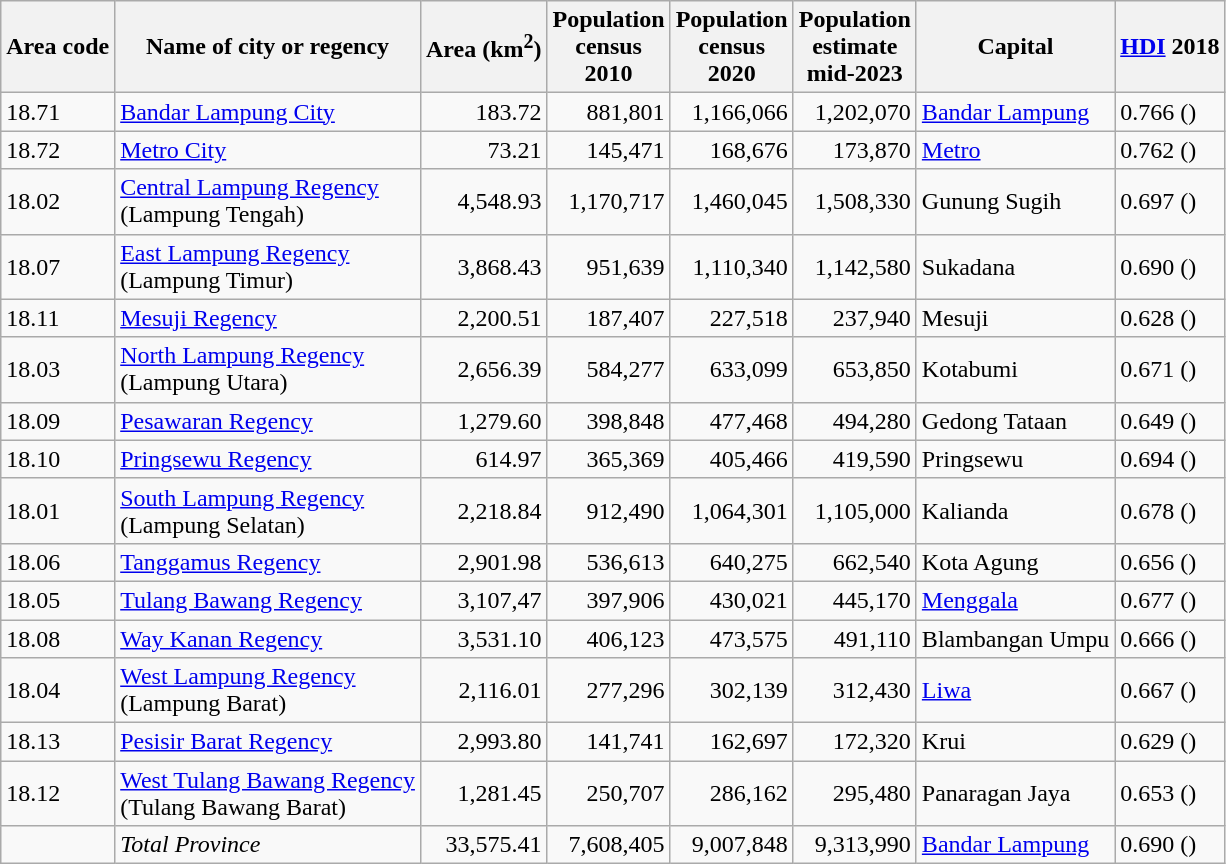<table class="sortable wikitable">
<tr>
<th>Area code</th>
<th>Name of city or regency</th>
<th>Area (km<sup>2</sup>)</th>
<th>Population<br>census<br>2010</th>
<th>Population<br>census<br>2020</th>
<th>Population<br>estimate<br>mid-2023</th>
<th>Capital</th>
<th><a href='#'>HDI</a> 2018</th>
</tr>
<tr>
<td>18.71</td>
<td><a href='#'>Bandar Lampung City</a></td>
<td align="right">183.72</td>
<td align="right">881,801</td>
<td align="right">1,166,066</td>
<td align="right">1,202,070</td>
<td><a href='#'>Bandar Lampung</a></td>
<td>0.766 ()</td>
</tr>
<tr>
<td>18.72</td>
<td><a href='#'>Metro City</a></td>
<td align="right">73.21</td>
<td align="right">145,471</td>
<td align="right">168,676</td>
<td align="right">173,870</td>
<td><a href='#'>Metro</a></td>
<td>0.762 ()</td>
</tr>
<tr>
<td>18.02</td>
<td><a href='#'>Central Lampung Regency</a><br>(Lampung Tengah)</td>
<td align="right">4,548.93</td>
<td align="right">1,170,717</td>
<td align="right">1,460,045</td>
<td align="right">1,508,330</td>
<td>Gunung Sugih</td>
<td>0.697 ()</td>
</tr>
<tr>
<td>18.07</td>
<td><a href='#'>East Lampung Regency</a><br>(Lampung Timur)</td>
<td align="right">3,868.43</td>
<td align="right">951,639</td>
<td align="right">1,110,340</td>
<td align="right">1,142,580</td>
<td>Sukadana</td>
<td>0.690 ()</td>
</tr>
<tr>
<td>18.11</td>
<td><a href='#'>Mesuji Regency</a></td>
<td align="right">2,200.51</td>
<td align="right">187,407</td>
<td align="right">227,518</td>
<td align="right">237,940</td>
<td>Mesuji</td>
<td>0.628 ()</td>
</tr>
<tr>
<td>18.03</td>
<td><a href='#'>North Lampung Regency</a><br>(Lampung Utara)</td>
<td align="right">2,656.39</td>
<td align="right">584,277</td>
<td align="right">633,099</td>
<td align="right">653,850</td>
<td>Kotabumi</td>
<td>0.671 ()</td>
</tr>
<tr>
<td>18.09</td>
<td><a href='#'>Pesawaran Regency</a></td>
<td align="right">1,279.60</td>
<td align="right">398,848</td>
<td align="right">477,468</td>
<td align="right">494,280</td>
<td>Gedong Tataan</td>
<td>0.649 ()</td>
</tr>
<tr>
<td>18.10</td>
<td><a href='#'>Pringsewu Regency</a></td>
<td align="right">614.97</td>
<td align="right">365,369</td>
<td align="right">405,466</td>
<td align="right">419,590</td>
<td>Pringsewu</td>
<td>0.694 ()</td>
</tr>
<tr>
<td>18.01</td>
<td><a href='#'>South Lampung Regency</a><br>(Lampung Selatan)</td>
<td align="right">2,218.84</td>
<td align="right">912,490</td>
<td align="right">1,064,301</td>
<td align="right">1,105,000</td>
<td>Kalianda</td>
<td>0.678 ()</td>
</tr>
<tr>
<td>18.06</td>
<td><a href='#'>Tanggamus Regency</a></td>
<td align="right">2,901.98</td>
<td align="right">536,613</td>
<td align="right">640,275</td>
<td align="right">662,540</td>
<td>Kota Agung</td>
<td>0.656 ()</td>
</tr>
<tr>
<td>18.05</td>
<td><a href='#'>Tulang Bawang Regency</a></td>
<td align="right">3,107,47</td>
<td align="right">397,906</td>
<td align="right">430,021</td>
<td align="right">445,170</td>
<td><a href='#'>Menggala</a></td>
<td>0.677 ()</td>
</tr>
<tr>
<td>18.08</td>
<td><a href='#'>Way Kanan Regency</a></td>
<td align="right">3,531.10</td>
<td align="right">406,123</td>
<td align="right">473,575</td>
<td align="right">491,110</td>
<td>Blambangan Umpu</td>
<td>0.666 ()</td>
</tr>
<tr>
<td>18.04</td>
<td><a href='#'>West Lampung Regency</a><br>(Lampung Barat)</td>
<td align="right">2,116.01</td>
<td align="right">277,296</td>
<td align="right">302,139</td>
<td align="right">312,430</td>
<td><a href='#'>Liwa</a></td>
<td>0.667 ()</td>
</tr>
<tr>
<td>18.13</td>
<td><a href='#'>Pesisir Barat Regency</a></td>
<td align="right">2,993.80</td>
<td align="right">141,741</td>
<td align="right">162,697</td>
<td align="right">172,320</td>
<td>Krui</td>
<td>0.629 ()</td>
</tr>
<tr>
<td>18.12</td>
<td><a href='#'>West Tulang Bawang Regency</a><br>(Tulang Bawang Barat)</td>
<td align="right">1,281.45</td>
<td align="right">250,707</td>
<td align="right">286,162</td>
<td align="right">295,480</td>
<td>Panaragan Jaya</td>
<td>0.653 ()</td>
</tr>
<tr>
<td></td>
<td><em>Total Province</em></td>
<td align="right">33,575.41</td>
<td align="right">7,608,405</td>
<td align="right">9,007,848</td>
<td align="right">9,313,990</td>
<td><a href='#'>Bandar Lampung</a></td>
<td>0.690 ()</td>
</tr>
</table>
